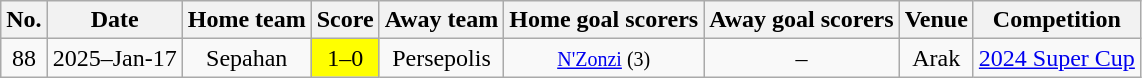<table class="wikitable" style="text-align: center;">
<tr>
<th><strong>No.</strong></th>
<th><strong>Date</strong></th>
<th>Home team</th>
<th>Score</th>
<th>Away team</th>
<th>Home goal scorers</th>
<th>Away goal scorers</th>
<th><strong>Venue</strong></th>
<th><strong>Competition</strong></th>
</tr>
<tr>
<td>88</td>
<td>2025–Jan-17</td>
<td>Sepahan</td>
<td bgcolor=FFFF00>1–0</td>
<td>Persepolis</td>
<td><small><a href='#'>N'Zonzi</a> (3)</small></td>
<td>–</td>
<td>Arak</td>
<td><a href='#'>2024 Super Cup</a></td>
</tr>
</table>
